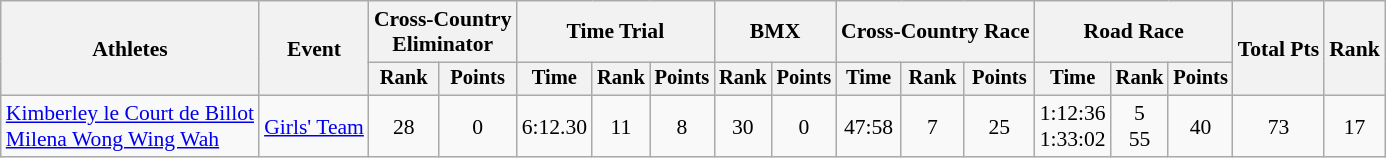<table class="wikitable" style="font-size:90%;">
<tr>
<th rowspan=2>Athletes</th>
<th rowspan=2>Event</th>
<th colspan=2>Cross-Country<br>Eliminator</th>
<th colspan=3>Time Trial</th>
<th colspan=2>BMX</th>
<th colspan=3>Cross-Country Race</th>
<th colspan=3>Road Race</th>
<th rowspan=2>Total Pts</th>
<th rowspan=2>Rank</th>
</tr>
<tr style="font-size:95%">
<th>Rank</th>
<th>Points</th>
<th>Time</th>
<th>Rank</th>
<th>Points</th>
<th>Rank</th>
<th>Points</th>
<th>Time</th>
<th>Rank</th>
<th>Points</th>
<th>Time</th>
<th>Rank</th>
<th>Points</th>
</tr>
<tr align=center>
<td align=left><a href='#'>Kimberley le Court de Billot</a><br><a href='#'>Milena Wong Wing Wah</a></td>
<td align=left><a href='#'>Girls' Team</a></td>
<td>28</td>
<td>0</td>
<td>6:12.30</td>
<td>11</td>
<td>8</td>
<td>30</td>
<td>0</td>
<td>47:58</td>
<td>7</td>
<td>25</td>
<td>1:12:36<br>1:33:02</td>
<td>5<br>55</td>
<td>40</td>
<td>73</td>
<td>17</td>
</tr>
</table>
